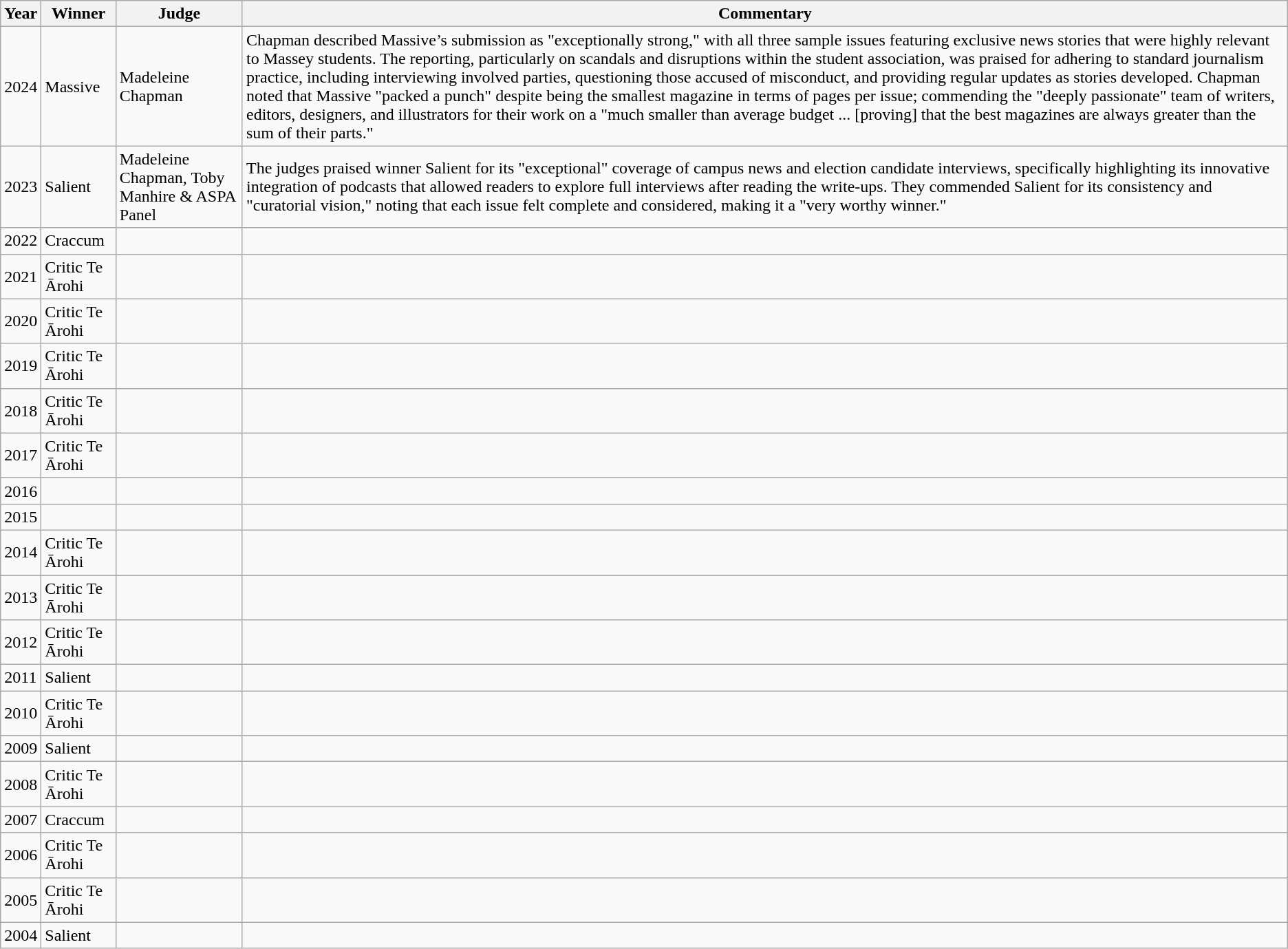<table class="wikitable">
<tr>
<th>Year</th>
<th>Winner</th>
<th>Judge</th>
<th>Commentary</th>
</tr>
<tr>
<td>2024</td>
<td>Massive</td>
<td>Madeleine Chapman</td>
<td>Chapman described Massive’s submission as "exceptionally strong," with all three sample issues featuring exclusive news stories that were highly relevant to Massey students. The reporting, particularly on scandals and disruptions within the student association, was praised for adhering to standard journalism practice, including interviewing involved parties, questioning those accused of misconduct, and providing regular updates as stories developed. Chapman noted that Massive "packed a punch" despite being the smallest magazine in terms of pages per issue; commending the "deeply passionate" team of writers, editors, designers, and illustrators for their work on a "much smaller than average budget ... [proving] that the best magazines are always greater than the sum of their parts."</td>
</tr>
<tr>
<td>2023</td>
<td>Salient</td>
<td>Madeleine Chapman, Toby Manhire & ASPA Panel</td>
<td>The judges praised winner Salient for its "exceptional" coverage of campus news and election candidate interviews, specifically highlighting its innovative integration of podcasts that allowed readers to explore full interviews after reading the write-ups. They commended Salient for its consistency and "curatorial vision," noting that each issue felt complete and considered, making it a "very worthy winner."</td>
</tr>
<tr>
<td>2022</td>
<td>Craccum</td>
<td></td>
<td></td>
</tr>
<tr>
<td>2021</td>
<td>Critic Te Ārohi</td>
<td></td>
<td></td>
</tr>
<tr>
<td>2020</td>
<td>Critic Te Ārohi</td>
<td></td>
<td></td>
</tr>
<tr>
<td>2019</td>
<td>Critic Te Ārohi</td>
<td></td>
<td></td>
</tr>
<tr>
<td>2018</td>
<td>Critic Te Ārohi</td>
<td></td>
<td></td>
</tr>
<tr>
<td>2017</td>
<td>Critic Te Ārohi</td>
<td></td>
<td></td>
</tr>
<tr>
<td>2016</td>
<td></td>
<td></td>
<td></td>
</tr>
<tr>
<td>2015</td>
<td></td>
<td></td>
<td></td>
</tr>
<tr>
<td>2014</td>
<td>Critic Te Ārohi</td>
<td></td>
<td></td>
</tr>
<tr>
<td>2013</td>
<td>Critic Te Ārohi</td>
<td></td>
<td></td>
</tr>
<tr>
<td>2012</td>
<td>Critic Te Ārohi</td>
<td></td>
<td></td>
</tr>
<tr>
<td>2011</td>
<td>Salient</td>
<td></td>
<td></td>
</tr>
<tr>
<td>2010</td>
<td>Critic Te Ārohi</td>
<td></td>
<td></td>
</tr>
<tr>
<td>2009</td>
<td>Salient</td>
<td></td>
<td></td>
</tr>
<tr>
<td>2008</td>
<td>Critic Te Ārohi</td>
<td></td>
<td></td>
</tr>
<tr>
<td>2007</td>
<td>Craccum</td>
<td></td>
<td></td>
</tr>
<tr>
<td>2006</td>
<td>Critic Te Ārohi</td>
<td></td>
<td></td>
</tr>
<tr>
<td>2005</td>
<td>Critic Te Ārohi</td>
<td></td>
<td></td>
</tr>
<tr>
<td>2004</td>
<td>Salient</td>
<td></td>
<td></td>
</tr>
</table>
